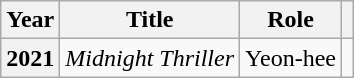<table class="wikitable plainrowheaders">
<tr>
<th scope="col">Year</th>
<th scope="col">Title</th>
<th scope="col">Role</th>
<th scope="col" class="unsortable"></th>
</tr>
<tr>
<th scope="row">2021</th>
<td><em>Midnight Thriller</em></td>
<td>Yeon-hee</td>
<td style="text-align:center"></td>
</tr>
</table>
